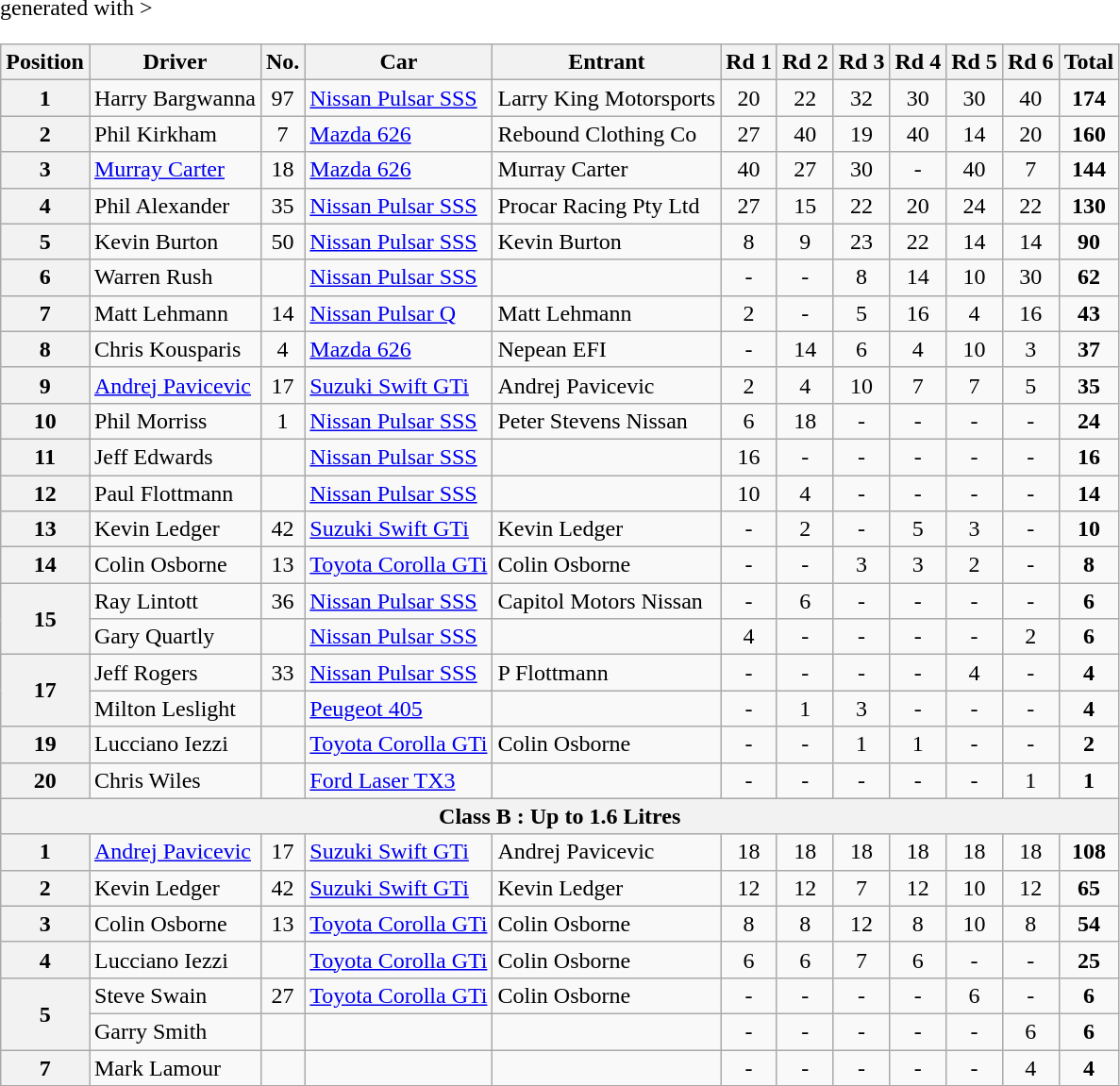<table class="wikitable" <hiddentext>generated with >
<tr style="font-weight:bold">
<th>Position</th>
<th>Driver</th>
<th>No.</th>
<th>Car</th>
<th>Entrant</th>
<th>Rd 1</th>
<th>Rd 2</th>
<th>Rd 3</th>
<th>Rd 4</th>
<th>Rd 5</th>
<th>Rd 6</th>
<th>Total</th>
</tr>
<tr>
<th>1</th>
<td>Harry Bargwanna</td>
<td align="center">97</td>
<td><a href='#'>Nissan Pulsar SSS</a></td>
<td>Larry King Motorsports</td>
<td align="center">20</td>
<td align="center">22</td>
<td align="center">32</td>
<td align="center">30</td>
<td align="center">30</td>
<td align="center">40</td>
<td align="center"><strong>174</strong></td>
</tr>
<tr>
<th>2</th>
<td>Phil Kirkham</td>
<td align="center">7</td>
<td><a href='#'>Mazda 626</a></td>
<td>Rebound Clothing Co</td>
<td align="center">27</td>
<td align="center">40</td>
<td align="center">19</td>
<td align="center">40</td>
<td align="center">14</td>
<td align="center">20</td>
<td align="center"><strong>160</strong></td>
</tr>
<tr>
<th>3</th>
<td><a href='#'>Murray Carter</a></td>
<td align="center">18</td>
<td><a href='#'>Mazda 626</a></td>
<td>Murray Carter</td>
<td align="center">40</td>
<td align="center">27</td>
<td align="center">30</td>
<td align="center">-</td>
<td align="center">40</td>
<td align="center">7</td>
<td align="center"><strong>144</strong></td>
</tr>
<tr>
<th>4</th>
<td>Phil Alexander</td>
<td align="center">35</td>
<td><a href='#'>Nissan Pulsar SSS</a></td>
<td>Procar Racing Pty Ltd</td>
<td align="center">27</td>
<td align="center">15</td>
<td align="center">22</td>
<td align="center">20</td>
<td align="center">24</td>
<td align="center">22</td>
<td align="center"><strong>130</strong></td>
</tr>
<tr>
<th>5</th>
<td>Kevin Burton</td>
<td align="center">50</td>
<td><a href='#'>Nissan Pulsar SSS</a></td>
<td>Kevin Burton</td>
<td align="center">8</td>
<td align="center">9</td>
<td align="center">23</td>
<td align="center">22</td>
<td align="center">14</td>
<td align="center">14</td>
<td align="center"><strong>90</strong></td>
</tr>
<tr>
<th>6</th>
<td>Warren Rush</td>
<td></td>
<td><a href='#'>Nissan Pulsar SSS</a></td>
<td></td>
<td align="center">-</td>
<td align="center">-</td>
<td align="center">8</td>
<td align="center">14</td>
<td align="center">10</td>
<td align="center">30</td>
<td align="center"><strong>62</strong></td>
</tr>
<tr>
<th>7</th>
<td>Matt Lehmann</td>
<td align="center">14</td>
<td><a href='#'>Nissan Pulsar Q</a></td>
<td>Matt Lehmann</td>
<td align="center">2</td>
<td align="center">-</td>
<td align="center">5</td>
<td align="center">16</td>
<td align="center">4</td>
<td align="center">16</td>
<td align="center"><strong>43</strong></td>
</tr>
<tr>
<th>8</th>
<td>Chris Kousparis</td>
<td align="center">4</td>
<td><a href='#'>Mazda 626</a></td>
<td>Nepean EFI</td>
<td align="center">-</td>
<td align="center">14</td>
<td align="center">6</td>
<td align="center">4</td>
<td align="center">10</td>
<td align="center">3</td>
<td align="center"><strong>37</strong></td>
</tr>
<tr>
<th>9</th>
<td><a href='#'>Andrej Pavicevic</a></td>
<td align="center">17</td>
<td><a href='#'>Suzuki Swift GTi</a></td>
<td>Andrej Pavicevic</td>
<td align="center">2</td>
<td align="center">4</td>
<td align="center">10</td>
<td align="center">7</td>
<td align="center">7</td>
<td align="center">5</td>
<td align="center"><strong>35</strong></td>
</tr>
<tr>
<th>10</th>
<td>Phil Morriss</td>
<td align="center">1</td>
<td><a href='#'>Nissan Pulsar SSS</a></td>
<td>Peter Stevens Nissan</td>
<td align="center">6</td>
<td align="center">18</td>
<td align="center">-</td>
<td align="center">-</td>
<td align="center">-</td>
<td align="center">-</td>
<td align="center"><strong>24</strong></td>
</tr>
<tr>
<th>11</th>
<td>Jeff Edwards</td>
<td></td>
<td><a href='#'>Nissan Pulsar SSS</a></td>
<td></td>
<td align="center">16</td>
<td align="center">-</td>
<td align="center">-</td>
<td align="center">-</td>
<td align="center">-</td>
<td align="center">-</td>
<td align="center"><strong>16</strong></td>
</tr>
<tr>
<th>12</th>
<td>Paul Flottmann</td>
<td></td>
<td><a href='#'>Nissan Pulsar SSS</a></td>
<td></td>
<td align="center">10</td>
<td align="center">4</td>
<td align="center">-</td>
<td align="center">-</td>
<td align="center">-</td>
<td align="center">-</td>
<td align="center"><strong>14</strong></td>
</tr>
<tr>
<th>13</th>
<td>Kevin Ledger</td>
<td align="center">42</td>
<td><a href='#'>Suzuki Swift GTi</a></td>
<td>Kevin Ledger</td>
<td align="center">-</td>
<td align="center">2</td>
<td align="center">-</td>
<td align="center">5</td>
<td align="center">3</td>
<td align="center">-</td>
<td align="center"><strong>10</strong></td>
</tr>
<tr>
<th>14</th>
<td>Colin Osborne</td>
<td align="center">13</td>
<td><a href='#'>Toyota Corolla GTi</a></td>
<td>Colin Osborne</td>
<td align="center">-</td>
<td align="center">-</td>
<td align="center">3</td>
<td align="center">3</td>
<td align="center">2</td>
<td align="center">-</td>
<td align="center"><strong>8</strong></td>
</tr>
<tr>
<th rowspan=2>15</th>
<td>Ray Lintott</td>
<td align="center">36</td>
<td><a href='#'>Nissan Pulsar SSS</a></td>
<td>Capitol Motors Nissan</td>
<td align="center">-</td>
<td align="center">6</td>
<td align="center">-</td>
<td align="center">-</td>
<td align="center">-</td>
<td align="center">-</td>
<td align="center"><strong>6</strong></td>
</tr>
<tr>
<td>Gary Quartly</td>
<td></td>
<td><a href='#'>Nissan Pulsar SSS</a></td>
<td></td>
<td align="center">4</td>
<td align="center">-</td>
<td align="center">-</td>
<td align="center">-</td>
<td align="center">-</td>
<td align="center">2</td>
<td align="center"><strong>6</strong></td>
</tr>
<tr>
<th rowspan=2>17</th>
<td>Jeff Rogers</td>
<td align="center">33</td>
<td><a href='#'>Nissan Pulsar SSS</a></td>
<td>P Flottmann</td>
<td align="center">-</td>
<td align="center">-</td>
<td align="center">-</td>
<td align="center">-</td>
<td align="center">4</td>
<td align="center">-</td>
<td align="center"><strong>4</strong></td>
</tr>
<tr>
<td>Milton Leslight</td>
<td></td>
<td><a href='#'>Peugeot 405</a></td>
<td></td>
<td align="center">-</td>
<td align="center">1</td>
<td align="center">3</td>
<td align="center">-</td>
<td align="center">-</td>
<td align="center">-</td>
<td align="center"><strong>4</strong></td>
</tr>
<tr>
<th>19</th>
<td>Lucciano Iezzi</td>
<td></td>
<td><a href='#'>Toyota Corolla GTi</a></td>
<td>Colin Osborne</td>
<td align="center">-</td>
<td align="center">-</td>
<td align="center">1</td>
<td align="center">1</td>
<td align="center">-</td>
<td align="center">-</td>
<td align="center"><strong>2</strong></td>
</tr>
<tr>
<th>20</th>
<td>Chris Wiles</td>
<td></td>
<td><a href='#'>Ford Laser TX3</a></td>
<td></td>
<td align="center">-</td>
<td align="center">-</td>
<td align="center">-</td>
<td align="center">-</td>
<td align="center">-</td>
<td align="center">1</td>
<td align="center"><strong>1</strong></td>
</tr>
<tr>
<th colspan=12>Class B : Up to 1.6 Litres</th>
</tr>
<tr>
<th>1</th>
<td><a href='#'>Andrej Pavicevic</a></td>
<td align="center">17</td>
<td><a href='#'>Suzuki Swift GTi</a></td>
<td>Andrej Pavicevic</td>
<td align="center">18</td>
<td align="center">18</td>
<td align="center">18</td>
<td align="center">18</td>
<td align="center">18</td>
<td align="center">18</td>
<td align="center"><strong>108</strong></td>
</tr>
<tr>
<th>2</th>
<td>Kevin Ledger</td>
<td align="center">42</td>
<td><a href='#'>Suzuki Swift GTi</a></td>
<td>Kevin Ledger</td>
<td align="center">12</td>
<td align="center">12</td>
<td align="center">7</td>
<td align="center">12</td>
<td align="center">10</td>
<td align="center">12</td>
<td align="center"><strong>65</strong></td>
</tr>
<tr>
<th>3</th>
<td>Colin Osborne</td>
<td align="center">13</td>
<td><a href='#'>Toyota Corolla GTi</a></td>
<td>Colin Osborne</td>
<td align="center">8</td>
<td align="center">8</td>
<td align="center">12</td>
<td align="center">8</td>
<td align="center">10</td>
<td align="center">8</td>
<td align="center"><strong>54</strong></td>
</tr>
<tr>
<th>4</th>
<td>Lucciano Iezzi</td>
<td></td>
<td><a href='#'>Toyota Corolla GTi</a></td>
<td>Colin Osborne</td>
<td align="center">6</td>
<td align="center">6</td>
<td align="center">7</td>
<td align="center">6</td>
<td align="center">-</td>
<td align="center">-</td>
<td align="center"><strong>25</strong></td>
</tr>
<tr>
<th rowspan=2>5</th>
<td>Steve Swain</td>
<td align="center">27</td>
<td><a href='#'>Toyota Corolla GTi</a></td>
<td>Colin Osborne</td>
<td align="center">-</td>
<td align="center">-</td>
<td align="center">-</td>
<td align="center">-</td>
<td align="center">6</td>
<td align="center">-</td>
<td align="center"><strong>6</strong></td>
</tr>
<tr>
<td>Garry Smith</td>
<td></td>
<td></td>
<td></td>
<td align="center">-</td>
<td align="center">-</td>
<td align="center">-</td>
<td align="center">-</td>
<td align="center">-</td>
<td align="center">6</td>
<td align="center"><strong>6</strong></td>
</tr>
<tr>
<th>7</th>
<td>Mark Lamour</td>
<td></td>
<td></td>
<td></td>
<td align="center">-</td>
<td align="center">-</td>
<td align="center">-</td>
<td align="center">-</td>
<td align="center">-</td>
<td align="center">4</td>
<td align="center"><strong>4</strong></td>
</tr>
</table>
